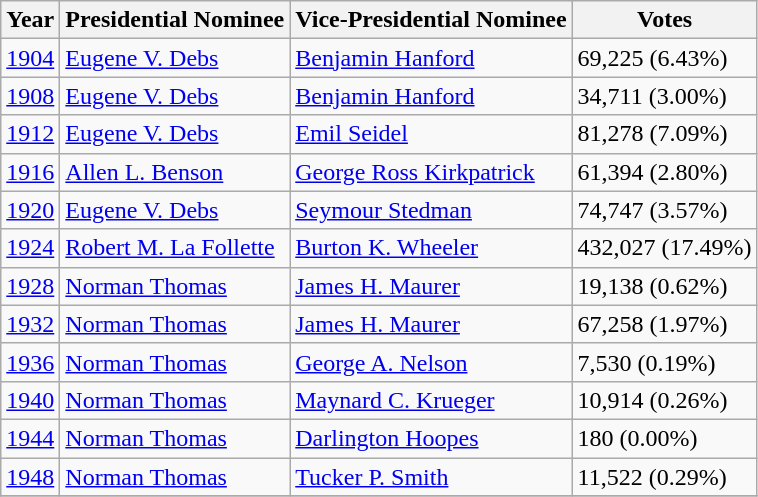<table class="wikitable">
<tr>
<th>Year</th>
<th>Presidential Nominee</th>
<th>Vice-Presidential Nominee</th>
<th>Votes</th>
</tr>
<tr>
<td><a href='#'>1904</a></td>
<td><a href='#'>Eugene V. Debs</a></td>
<td><a href='#'>Benjamin Hanford</a></td>
<td>69,225 (6.43%)</td>
</tr>
<tr>
<td><a href='#'>1908</a></td>
<td><a href='#'>Eugene V. Debs</a></td>
<td><a href='#'>Benjamin Hanford</a></td>
<td>34,711 (3.00%)</td>
</tr>
<tr>
<td><a href='#'>1912</a></td>
<td><a href='#'>Eugene V. Debs</a></td>
<td><a href='#'>Emil Seidel</a></td>
<td>81,278 (7.09%)</td>
</tr>
<tr>
<td><a href='#'>1916</a></td>
<td><a href='#'>Allen L. Benson</a></td>
<td><a href='#'>George Ross Kirkpatrick</a></td>
<td>61,394 (2.80%)</td>
</tr>
<tr>
<td><a href='#'>1920</a></td>
<td><a href='#'>Eugene V. Debs</a></td>
<td><a href='#'>Seymour Stedman</a></td>
<td>74,747 (3.57%)</td>
</tr>
<tr>
<td><a href='#'>1924</a></td>
<td><a href='#'>Robert M. La Follette</a></td>
<td><a href='#'>Burton K. Wheeler</a></td>
<td>432,027 (17.49%)</td>
</tr>
<tr>
<td><a href='#'>1928</a></td>
<td><a href='#'>Norman Thomas</a></td>
<td><a href='#'>James H. Maurer</a></td>
<td>19,138 (0.62%)</td>
</tr>
<tr>
<td><a href='#'>1932</a></td>
<td><a href='#'>Norman Thomas</a></td>
<td><a href='#'>James H. Maurer</a></td>
<td>67,258	(1.97%)</td>
</tr>
<tr>
<td><a href='#'>1936</a></td>
<td><a href='#'>Norman Thomas</a></td>
<td><a href='#'>George A. Nelson</a></td>
<td>7,530	(0.19%)</td>
</tr>
<tr>
<td><a href='#'>1940</a></td>
<td><a href='#'>Norman Thomas</a></td>
<td><a href='#'>Maynard C. Krueger</a></td>
<td>10,914	(0.26%)</td>
</tr>
<tr>
<td><a href='#'>1944</a></td>
<td><a href='#'>Norman Thomas</a></td>
<td><a href='#'>Darlington Hoopes</a></td>
<td>180	(0.00%)</td>
</tr>
<tr>
<td><a href='#'>1948</a></td>
<td><a href='#'>Norman Thomas</a></td>
<td><a href='#'>Tucker P. Smith</a></td>
<td>11,522	(0.29%)</td>
</tr>
<tr>
</tr>
</table>
